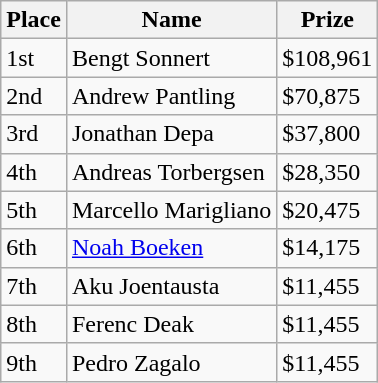<table class="wikitable">
<tr>
<th>Place</th>
<th>Name</th>
<th>Prize</th>
</tr>
<tr>
<td>1st</td>
<td> Bengt Sonnert</td>
<td>$108,961</td>
</tr>
<tr>
<td>2nd</td>
<td> Andrew Pantling</td>
<td>$70,875</td>
</tr>
<tr>
<td>3rd</td>
<td> Jonathan Depa</td>
<td>$37,800</td>
</tr>
<tr>
<td>4th</td>
<td> Andreas Torbergsen</td>
<td>$28,350</td>
</tr>
<tr>
<td>5th</td>
<td> Marcello Marigliano</td>
<td>$20,475</td>
</tr>
<tr>
<td>6th</td>
<td> <a href='#'>Noah Boeken</a></td>
<td>$14,175</td>
</tr>
<tr>
<td>7th</td>
<td> Aku Joentausta</td>
<td>$11,455</td>
</tr>
<tr>
<td>8th</td>
<td> Ferenc Deak</td>
<td>$11,455</td>
</tr>
<tr>
<td>9th</td>
<td> Pedro Zagalo</td>
<td>$11,455</td>
</tr>
</table>
